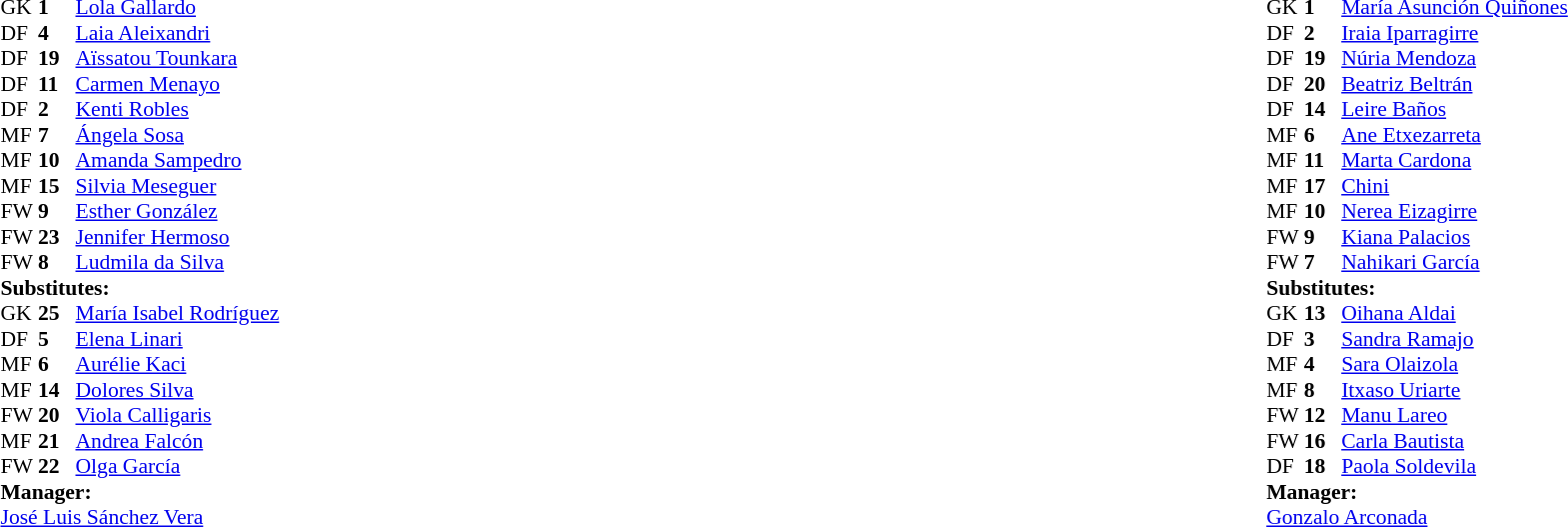<table width="100%">
<tr>
<td valign="top" width="40%"><br><table style="font-size:90%" cellspacing="0" cellpadding="0">
<tr>
<th width=25></th>
<th width=25></th>
</tr>
<tr>
<td>GK</td>
<td><strong>1</strong></td>
<td> <a href='#'>Lola Gallardo</a></td>
</tr>
<tr>
<td>DF</td>
<td><strong>4</strong></td>
<td> <a href='#'>Laia Aleixandri</a></td>
</tr>
<tr>
<td>DF</td>
<td><strong>19</strong></td>
<td> <a href='#'>Aïssatou Tounkara</a></td>
<td></td>
</tr>
<tr>
<td>DF</td>
<td><strong>11</strong></td>
<td> <a href='#'>Carmen Menayo</a></td>
<td></td>
<td></td>
</tr>
<tr>
<td>DF</td>
<td><strong>2</strong></td>
<td> <a href='#'>Kenti Robles</a></td>
<td></td>
<td></td>
</tr>
<tr>
<td>MF</td>
<td><strong>7</strong></td>
<td> <a href='#'>Ángela Sosa</a></td>
</tr>
<tr>
<td>MF</td>
<td><strong>10</strong></td>
<td> <a href='#'>Amanda Sampedro</a></td>
</tr>
<tr>
<td>MF</td>
<td><strong>15</strong></td>
<td> <a href='#'>Silvia Meseguer</a></td>
<td></td>
<td></td>
</tr>
<tr>
<td>FW</td>
<td><strong>9</strong></td>
<td> <a href='#'>Esther González</a></td>
<td></td>
<td></td>
</tr>
<tr>
<td>FW</td>
<td><strong>23</strong></td>
<td> <a href='#'>Jennifer Hermoso</a></td>
</tr>
<tr>
<td>FW</td>
<td><strong>8</strong></td>
<td> <a href='#'>Ludmila da Silva</a></td>
</tr>
<tr>
<td colspan=3><strong>Substitutes:</strong></td>
</tr>
<tr>
<td>GK</td>
<td><strong>25</strong></td>
<td> <a href='#'>María Isabel Rodríguez</a></td>
</tr>
<tr>
<td>DF</td>
<td><strong>5</strong></td>
<td> <a href='#'>Elena Linari</a></td>
</tr>
<tr>
<td>MF</td>
<td><strong>6</strong></td>
<td> <a href='#'>Aurélie Kaci</a></td>
</tr>
<tr>
<td>MF</td>
<td><strong>14</strong></td>
<td> <a href='#'>Dolores Silva</a></td>
<td></td>
<td></td>
</tr>
<tr>
<td>FW</td>
<td><strong>20</strong></td>
<td> <a href='#'>Viola Calligaris</a></td>
<td></td>
<td></td>
</tr>
<tr>
<td>MF</td>
<td><strong>21</strong></td>
<td> <a href='#'>Andrea Falcón</a></td>
<td></td>
<td></td>
</tr>
<tr>
<td>FW</td>
<td><strong>22</strong></td>
<td> <a href='#'>Olga García</a></td>
<td></td>
<td></td>
</tr>
<tr>
<td colspan=3><strong>Manager:</strong></td>
</tr>
<tr>
<td colspan=3> <a href='#'>José Luis Sánchez Vera</a></td>
</tr>
</table>
</td>
<td valign="top"></td>
<td valign="top" width="50%"><br><table style="font-size:90%; margin:auto" cellspacing="0" cellpadding="0">
<tr>
<th width=25></th>
<th width=25></th>
</tr>
<tr>
<td>GK</td>
<td><strong>1</strong></td>
<td> <a href='#'>María Asunción Quiñones</a></td>
</tr>
<tr>
<td>DF</td>
<td><strong>2</strong></td>
<td> <a href='#'>Iraia Iparragirre</a></td>
</tr>
<tr>
<td>DF</td>
<td><strong>19</strong></td>
<td> <a href='#'>Núria Mendoza</a></td>
<td></td>
</tr>
<tr>
<td>DF</td>
<td><strong>20</strong></td>
<td> <a href='#'>Beatriz Beltrán</a></td>
<td></td>
<td></td>
</tr>
<tr>
<td>DF</td>
<td><strong>14</strong></td>
<td> <a href='#'>Leire Baños</a></td>
</tr>
<tr>
<td>MF</td>
<td><strong>6</strong></td>
<td> <a href='#'>Ane Etxezarreta</a></td>
</tr>
<tr>
<td>MF</td>
<td><strong>11</strong></td>
<td> <a href='#'>Marta Cardona</a></td>
<td></td>
<td></td>
</tr>
<tr>
<td>MF</td>
<td><strong>17</strong></td>
<td> <a href='#'>Chini</a></td>
<td></td>
</tr>
<tr>
<td>MF</td>
<td><strong>10</strong></td>
<td> <a href='#'>Nerea Eizagirre</a></td>
<td></td>
<td></td>
</tr>
<tr>
<td>FW</td>
<td><strong>9</strong></td>
<td> <a href='#'>Kiana Palacios</a></td>
<td></td>
<td></td>
</tr>
<tr>
<td>FW</td>
<td><strong>7</strong></td>
<td> <a href='#'>Nahikari García</a></td>
</tr>
<tr>
<td colspan=3><strong>Substitutes:</strong></td>
</tr>
<tr>
<td>GK</td>
<td><strong>13</strong></td>
<td> <a href='#'>Oihana Aldai</a></td>
</tr>
<tr>
<td>DF</td>
<td><strong>3</strong></td>
<td> <a href='#'>Sandra Ramajo</a></td>
</tr>
<tr>
<td>MF</td>
<td><strong>4</strong></td>
<td> <a href='#'>Sara Olaizola</a></td>
<td></td>
<td></td>
</tr>
<tr>
<td>MF</td>
<td><strong>8</strong></td>
<td> <a href='#'>Itxaso Uriarte</a></td>
</tr>
<tr>
<td>FW</td>
<td><strong>12</strong></td>
<td> <a href='#'>Manu Lareo</a></td>
<td></td>
<td></td>
</tr>
<tr>
<td>FW</td>
<td><strong>16</strong></td>
<td> <a href='#'>Carla Bautista</a></td>
<td></td>
<td></td>
</tr>
<tr>
<td>DF</td>
<td><strong>18</strong></td>
<td> <a href='#'>Paola Soldevila</a></td>
<td></td>
<td></td>
</tr>
<tr>
<td colspan=3><strong>Manager:</strong></td>
</tr>
<tr>
<td colspan=3> <a href='#'>Gonzalo Arconada</a></td>
</tr>
</table>
</td>
</tr>
</table>
